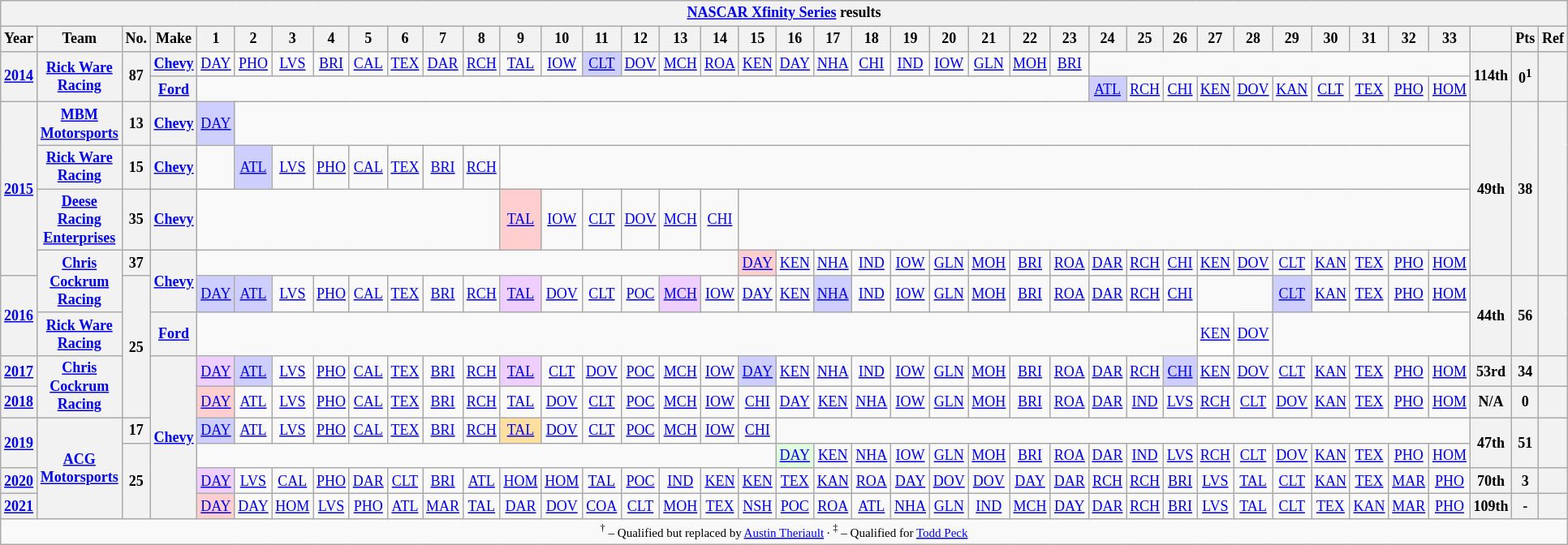<table class="wikitable" style="text-align:center; font-size:75%">
<tr>
<th colspan=42><a href='#'>NASCAR Xfinity Series</a> results</th>
</tr>
<tr>
<th>Year</th>
<th>Team</th>
<th>No.</th>
<th>Make</th>
<th>1</th>
<th>2</th>
<th>3</th>
<th>4</th>
<th>5</th>
<th>6</th>
<th>7</th>
<th>8</th>
<th>9</th>
<th>10</th>
<th>11</th>
<th>12</th>
<th>13</th>
<th>14</th>
<th>15</th>
<th>16</th>
<th>17</th>
<th>18</th>
<th>19</th>
<th>20</th>
<th>21</th>
<th>22</th>
<th>23</th>
<th>24</th>
<th>25</th>
<th>26</th>
<th>27</th>
<th>28</th>
<th>29</th>
<th>30</th>
<th>31</th>
<th>32</th>
<th>33</th>
<th></th>
<th>Pts</th>
<th>Ref</th>
</tr>
<tr>
<th rowspan=2><a href='#'>2014</a></th>
<th rowspan=2><a href='#'>Rick Ware Racing</a></th>
<th rowspan=2>87</th>
<th><a href='#'>Chevy</a></th>
<td><a href='#'>DAY</a></td>
<td><a href='#'>PHO</a></td>
<td><a href='#'>LVS</a></td>
<td><a href='#'>BRI</a></td>
<td><a href='#'>CAL</a></td>
<td><a href='#'>TEX</a></td>
<td><a href='#'>DAR</a></td>
<td><a href='#'>RCH</a></td>
<td><a href='#'>TAL</a></td>
<td><a href='#'>IOW</a></td>
<td style="background:#CFCFFF;"><a href='#'>CLT</a><br></td>
<td><a href='#'>DOV</a></td>
<td><a href='#'>MCH</a></td>
<td><a href='#'>ROA</a></td>
<td><a href='#'>KEN</a></td>
<td><a href='#'>DAY</a></td>
<td><a href='#'>NHA</a></td>
<td><a href='#'>CHI</a></td>
<td><a href='#'>IND</a></td>
<td><a href='#'>IOW</a></td>
<td><a href='#'>GLN</a></td>
<td><a href='#'>MOH</a></td>
<td><a href='#'>BRI</a></td>
<td colspan=10></td>
<th rowspan=2>114th</th>
<th rowspan=2>0<sup>1</sup></th>
<th rowspan=2></th>
</tr>
<tr>
<th><a href='#'>Ford</a></th>
<td colspan=23></td>
<td style="background:#CFCFFF;"><a href='#'>ATL</a><br></td>
<td><a href='#'>RCH</a></td>
<td><a href='#'>CHI</a></td>
<td><a href='#'>KEN</a></td>
<td><a href='#'>DOV</a></td>
<td><a href='#'>KAN</a></td>
<td><a href='#'>CLT</a></td>
<td><a href='#'>TEX</a></td>
<td><a href='#'>PHO</a></td>
<td><a href='#'>HOM</a></td>
</tr>
<tr>
<th rowspan=4><a href='#'>2015</a></th>
<th><a href='#'>MBM Motorsports</a></th>
<th>13</th>
<th><a href='#'>Chevy</a></th>
<td style="background:#CFCFFF;"><a href='#'>DAY</a><br></td>
<td colspan=32></td>
<th rowspan=4>49th</th>
<th rowspan=4>38</th>
<th rowspan=4></th>
</tr>
<tr>
<th><a href='#'>Rick Ware Racing</a></th>
<th>15</th>
<th><a href='#'>Chevy</a></th>
<td></td>
<td style="background:#CFCFFF;"><a href='#'>ATL</a><br></td>
<td><a href='#'>LVS</a></td>
<td><a href='#'>PHO</a></td>
<td><a href='#'>CAL</a></td>
<td><a href='#'>TEX</a></td>
<td><a href='#'>BRI</a></td>
<td><a href='#'>RCH</a></td>
<td colspan=25></td>
</tr>
<tr>
<th><a href='#'>Deese Racing Enterprises</a></th>
<th>35</th>
<th><a href='#'>Chevy</a></th>
<td colspan=8></td>
<td style="background:#FFCFCF;"><a href='#'>TAL</a><br></td>
<td><a href='#'>IOW</a></td>
<td><a href='#'>CLT</a></td>
<td><a href='#'>DOV</a></td>
<td><a href='#'>MCH</a></td>
<td><a href='#'>CHI</a></td>
<td colspan=19></td>
</tr>
<tr>
<th rowspan=2><a href='#'>Chris Cockrum Racing</a></th>
<th>37</th>
<th rowspan=2><a href='#'>Chevy</a></th>
<td colspan=14></td>
<td style="background:#FFCFCF;"><a href='#'>DAY</a><br></td>
<td><a href='#'>KEN</a></td>
<td><a href='#'>NHA</a></td>
<td><a href='#'>IND</a></td>
<td><a href='#'>IOW</a></td>
<td><a href='#'>GLN</a></td>
<td><a href='#'>MOH</a></td>
<td><a href='#'>BRI</a></td>
<td><a href='#'>ROA</a></td>
<td><a href='#'>DAR</a></td>
<td><a href='#'>RCH</a></td>
<td><a href='#'>CHI</a></td>
<td><a href='#'>KEN</a></td>
<td><a href='#'>DOV</a></td>
<td><a href='#'>CLT</a></td>
<td><a href='#'>KAN</a></td>
<td><a href='#'>TEX</a></td>
<td><a href='#'>PHO</a></td>
<td><a href='#'>HOM</a></td>
</tr>
<tr>
<th rowspan=2><a href='#'>2016</a></th>
<th rowspan=4>25</th>
<td style="background:#CFCFFF;"><a href='#'>DAY</a><br></td>
<td style="background:#CFCFFF;"><a href='#'>ATL</a><br></td>
<td><a href='#'>LVS</a></td>
<td><a href='#'>PHO</a></td>
<td><a href='#'>CAL</a></td>
<td><a href='#'>TEX</a></td>
<td><a href='#'>BRI</a></td>
<td><a href='#'>RCH</a></td>
<td style="background:#EFCFFF;"><a href='#'>TAL</a><br></td>
<td><a href='#'>DOV</a></td>
<td><a href='#'>CLT</a></td>
<td><a href='#'>POC</a></td>
<td style="background:#EFCFFF;"><a href='#'>MCH</a><br></td>
<td><a href='#'>IOW</a></td>
<td><a href='#'>DAY</a></td>
<td><a href='#'>KEN</a></td>
<td style="background:#CFCFFF;"><a href='#'>NHA</a><br></td>
<td><a href='#'>IND</a></td>
<td><a href='#'>IOW</a></td>
<td><a href='#'>GLN</a></td>
<td><a href='#'>MOH</a></td>
<td><a href='#'>BRI</a></td>
<td><a href='#'>ROA</a></td>
<td><a href='#'>DAR</a></td>
<td style="background:#FFFFFF;"><a href='#'>RCH</a><br></td>
<td><a href='#'>CHI</a></td>
<td colspan=2></td>
<td style="background:#CFCFFF;"><a href='#'>CLT</a><br></td>
<td><a href='#'>KAN</a></td>
<td><a href='#'>TEX</a></td>
<td><a href='#'>PHO</a></td>
<td><a href='#'>HOM</a></td>
<th rowspan=2>44th</th>
<th rowspan=2>56</th>
<th rowspan=2></th>
</tr>
<tr>
<th><a href='#'>Rick Ware Racing</a></th>
<th><a href='#'>Ford</a></th>
<td colspan=26></td>
<td style="background:#FFFFFF;"><a href='#'>KEN</a><br></td>
<td><a href='#'>DOV</a></td>
<td colspan=5></td>
</tr>
<tr>
<th><a href='#'>2017</a></th>
<th rowspan=2><a href='#'>Chris Cockrum Racing</a></th>
<th rowspan=6><a href='#'>Chevy</a></th>
<td style="background:#EFCFFF;"><a href='#'>DAY</a><br></td>
<td style="background:#CFCFFF;"><a href='#'>ATL</a><br></td>
<td><a href='#'>LVS</a></td>
<td><a href='#'>PHO</a></td>
<td><a href='#'>CAL</a></td>
<td><a href='#'>TEX</a></td>
<td><a href='#'>BRI</a></td>
<td><a href='#'>RCH</a></td>
<td style="background:#EFCFFF;"><a href='#'>TAL</a><br></td>
<td><a href='#'>CLT</a></td>
<td><a href='#'>DOV</a></td>
<td><a href='#'>POC</a></td>
<td><a href='#'>MCH</a></td>
<td><a href='#'>IOW</a></td>
<td style="background:#CFCFFF;"><a href='#'>DAY</a><br></td>
<td><a href='#'>KEN</a></td>
<td><a href='#'>NHA</a></td>
<td><a href='#'>IND</a></td>
<td><a href='#'>IOW</a></td>
<td><a href='#'>GLN</a></td>
<td><a href='#'>MOH</a></td>
<td><a href='#'>BRI</a></td>
<td><a href='#'>ROA</a></td>
<td><a href='#'>DAR</a></td>
<td><a href='#'>RCH</a></td>
<td style="background:#CFCFFF;"><a href='#'>CHI</a><br></td>
<td><a href='#'>KEN</a></td>
<td><a href='#'>DOV</a></td>
<td><a href='#'>CLT</a></td>
<td><a href='#'>KAN</a></td>
<td><a href='#'>TEX</a></td>
<td><a href='#'>PHO</a></td>
<td><a href='#'>HOM</a></td>
<th>53rd</th>
<th>34</th>
<th></th>
</tr>
<tr>
<th><a href='#'>2018</a></th>
<td style="background:#FFCFCF;"><a href='#'>DAY</a><br></td>
<td><a href='#'>ATL</a></td>
<td><a href='#'>LVS</a></td>
<td><a href='#'>PHO</a></td>
<td><a href='#'>CAL</a></td>
<td><a href='#'>TEX</a></td>
<td><a href='#'>BRI</a></td>
<td><a href='#'>RCH</a></td>
<td><a href='#'>TAL</a></td>
<td><a href='#'>DOV</a></td>
<td><a href='#'>CLT</a></td>
<td><a href='#'>POC</a></td>
<td><a href='#'>MCH</a></td>
<td><a href='#'>IOW</a></td>
<td><a href='#'>CHI</a></td>
<td><a href='#'>DAY</a></td>
<td><a href='#'>KEN</a></td>
<td><a href='#'>NHA</a></td>
<td><a href='#'>IOW</a></td>
<td><a href='#'>GLN</a></td>
<td><a href='#'>MOH</a></td>
<td><a href='#'>BRI</a></td>
<td><a href='#'>ROA</a></td>
<td><a href='#'>DAR</a></td>
<td><a href='#'>IND</a></td>
<td><a href='#'>LVS</a></td>
<td><a href='#'>RCH</a></td>
<td><a href='#'>CLT</a></td>
<td><a href='#'>DOV</a></td>
<td><a href='#'>KAN</a></td>
<td><a href='#'>TEX</a></td>
<td><a href='#'>PHO</a></td>
<td><a href='#'>HOM</a></td>
<th>N/A</th>
<th>0</th>
<th></th>
</tr>
<tr>
<th rowspan=2><a href='#'>2019</a></th>
<th rowspan=4><a href='#'>ACG Motorsports</a></th>
<th>17</th>
<td style="background:#CFCFFF;"><a href='#'>DAY</a><br></td>
<td><a href='#'>ATL</a></td>
<td><a href='#'>LVS</a></td>
<td><a href='#'>PHO</a></td>
<td><a href='#'>CAL</a></td>
<td><a href='#'>TEX</a></td>
<td><a href='#'>BRI</a></td>
<td><a href='#'>RCH</a></td>
<td style="background:#FFDF9F;"><a href='#'>TAL</a><br></td>
<td><a href='#'>DOV</a></td>
<td><a href='#'>CLT</a></td>
<td><a href='#'>POC</a></td>
<td><a href='#'>MCH</a></td>
<td><a href='#'>IOW</a></td>
<td><a href='#'>CHI</a></td>
<td colspan=18></td>
<th rowspan=2>47th</th>
<th rowspan=2>51</th>
<th rowspan=2></th>
</tr>
<tr>
<th rowspan=3>25</th>
<td colspan=15></td>
<td style="background:#DFFFDF;"><a href='#'>DAY</a><br></td>
<td><a href='#'>KEN</a></td>
<td><a href='#'>NHA</a></td>
<td><a href='#'>IOW</a></td>
<td><a href='#'>GLN</a></td>
<td><a href='#'>MOH</a></td>
<td><a href='#'>BRI</a></td>
<td><a href='#'>ROA</a></td>
<td><a href='#'>DAR</a></td>
<td><a href='#'>IND</a></td>
<td><a href='#'>LVS</a></td>
<td><a href='#'>RCH</a></td>
<td><a href='#'>CLT</a></td>
<td><a href='#'>DOV</a></td>
<td><a href='#'>KAN</a></td>
<td><a href='#'>TEX</a></td>
<td><a href='#'>PHO</a></td>
<td><a href='#'>HOM</a></td>
</tr>
<tr>
<th><a href='#'>2020</a></th>
<td style="background:#EFCFFF;"><a href='#'>DAY</a><br></td>
<td><a href='#'>LVS</a></td>
<td><a href='#'>CAL</a></td>
<td><a href='#'>PHO</a></td>
<td><a href='#'>DAR</a></td>
<td><a href='#'>CLT</a></td>
<td><a href='#'>BRI</a></td>
<td><a href='#'>ATL</a></td>
<td><a href='#'>HOM</a></td>
<td><a href='#'>HOM</a></td>
<td><a href='#'>TAL</a></td>
<td><a href='#'>POC</a></td>
<td><a href='#'>IND</a></td>
<td><a href='#'>KEN</a></td>
<td><a href='#'>KEN</a></td>
<td><a href='#'>TEX</a></td>
<td><a href='#'>KAN</a></td>
<td><a href='#'>ROA</a></td>
<td><a href='#'>DAY</a></td>
<td><a href='#'>DOV</a></td>
<td><a href='#'>DOV</a></td>
<td><a href='#'>DAY</a></td>
<td><a href='#'>DAR</a></td>
<td><a href='#'>RCH</a></td>
<td><a href='#'>RCH</a></td>
<td><a href='#'>BRI</a></td>
<td><a href='#'>LVS</a></td>
<td><a href='#'>TAL</a></td>
<td><a href='#'>CLT</a></td>
<td><a href='#'>KAN</a></td>
<td><a href='#'>TEX</a></td>
<td><a href='#'>MAR</a></td>
<td><a href='#'>PHO</a></td>
<th>70th</th>
<th>3</th>
<th></th>
</tr>
<tr>
<th><a href='#'>2021</a></th>
<td style="background:#FFCFCF;"><a href='#'>DAY</a><br></td>
<td><a href='#'>DAY</a></td>
<td><a href='#'>HOM</a></td>
<td><a href='#'>LVS</a></td>
<td><a href='#'>PHO</a></td>
<td><a href='#'>ATL</a></td>
<td><a href='#'>MAR</a></td>
<td><a href='#'>TAL</a></td>
<td><a href='#'>DAR</a></td>
<td><a href='#'>DOV</a></td>
<td><a href='#'>COA</a></td>
<td><a href='#'>CLT</a></td>
<td><a href='#'>MOH</a></td>
<td><a href='#'>TEX</a></td>
<td><a href='#'>NSH</a></td>
<td><a href='#'>POC</a></td>
<td><a href='#'>ROA</a></td>
<td><a href='#'>ATL</a></td>
<td><a href='#'>NHA</a></td>
<td><a href='#'>GLN</a></td>
<td><a href='#'>IND</a></td>
<td><a href='#'>MCH</a></td>
<td><a href='#'>DAY</a></td>
<td><a href='#'>DAR</a></td>
<td><a href='#'>RCH</a></td>
<td><a href='#'>BRI</a></td>
<td><a href='#'>LVS</a></td>
<td><a href='#'>TAL</a></td>
<td><a href='#'>CLT</a></td>
<td><a href='#'>TEX</a></td>
<td><a href='#'>KAN</a></td>
<td><a href='#'>MAR</a></td>
<td><a href='#'>PHO</a></td>
<th>109th</th>
<th>-</th>
<th></th>
</tr>
<tr>
<td colspan=42><small><sup>†</sup> – Qualified but replaced by <a href='#'>Austin Theriault</a> · <sup>‡</sup> – Qualified for <a href='#'>Todd Peck</a></small></td>
</tr>
</table>
